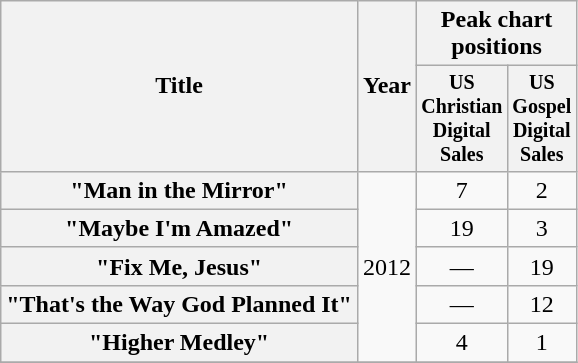<table class="wikitable plainrowheaders" style="text-align:center;">
<tr>
<th rowspan="2">Title</th>
<th rowspan="2">Year</th>
<th colspan="2">Peak chart positions</th>
</tr>
<tr style="font-size:smaller;">
<th width="40">US Christian<br>Digital<br>Sales<br></th>
<th width="40">US Gospel<br>Digital<br>Sales<br></th>
</tr>
<tr>
<th scope="row">"Man in the Mirror"</th>
<td rowspan = "5">2012</td>
<td>7</td>
<td>2</td>
</tr>
<tr>
<th scope = "row">"Maybe I'm Amazed"</th>
<td>19</td>
<td>3</td>
</tr>
<tr>
<th scope = "row">"Fix Me, Jesus"</th>
<td>—</td>
<td>19</td>
</tr>
<tr>
<th scope = "row">"That's the Way God Planned It"</th>
<td>—</td>
<td>12</td>
</tr>
<tr>
<th scope = "row">"Higher Medley"</th>
<td>4</td>
<td>1</td>
</tr>
<tr>
</tr>
</table>
